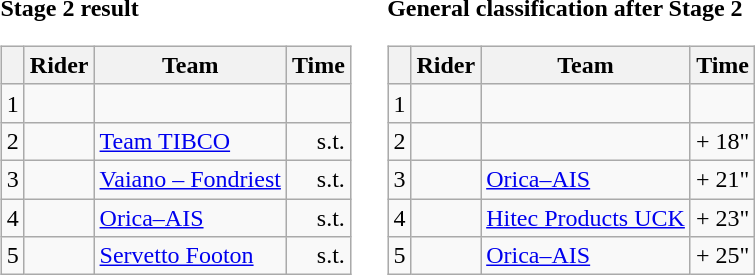<table>
<tr>
<td><strong>Stage 2 result</strong><br><table class="wikitable">
<tr>
<th></th>
<th>Rider</th>
<th>Team</th>
<th>Time</th>
</tr>
<tr>
<td>1</td>
<td></td>
<td></td>
<td align="right"></td>
</tr>
<tr>
<td>2</td>
<td></td>
<td><a href='#'>Team TIBCO</a></td>
<td align="right">s.t.</td>
</tr>
<tr>
<td>3</td>
<td></td>
<td><a href='#'>Vaiano – Fondriest</a></td>
<td align="right">s.t.</td>
</tr>
<tr>
<td>4</td>
<td></td>
<td><a href='#'>Orica–AIS</a></td>
<td align="right">s.t.</td>
</tr>
<tr>
<td>5</td>
<td></td>
<td><a href='#'>Servetto Footon</a></td>
<td align="right">s.t.</td>
</tr>
</table>
</td>
<td></td>
<td><strong>General classification after Stage 2</strong><br><table class="wikitable">
<tr>
<th></th>
<th>Rider</th>
<th>Team</th>
<th>Time</th>
</tr>
<tr>
<td>1</td>
<td></td>
<td></td>
<td align="right"></td>
</tr>
<tr>
<td>2</td>
<td></td>
<td></td>
<td align="right">+ 18"</td>
</tr>
<tr>
<td>3</td>
<td></td>
<td><a href='#'>Orica–AIS</a></td>
<td align="right">+ 21"</td>
</tr>
<tr>
<td>4</td>
<td></td>
<td><a href='#'>Hitec Products UCK</a></td>
<td align="right">+ 23"</td>
</tr>
<tr>
<td>5</td>
<td></td>
<td><a href='#'>Orica–AIS</a></td>
<td align="right">+ 25"</td>
</tr>
</table>
</td>
</tr>
</table>
